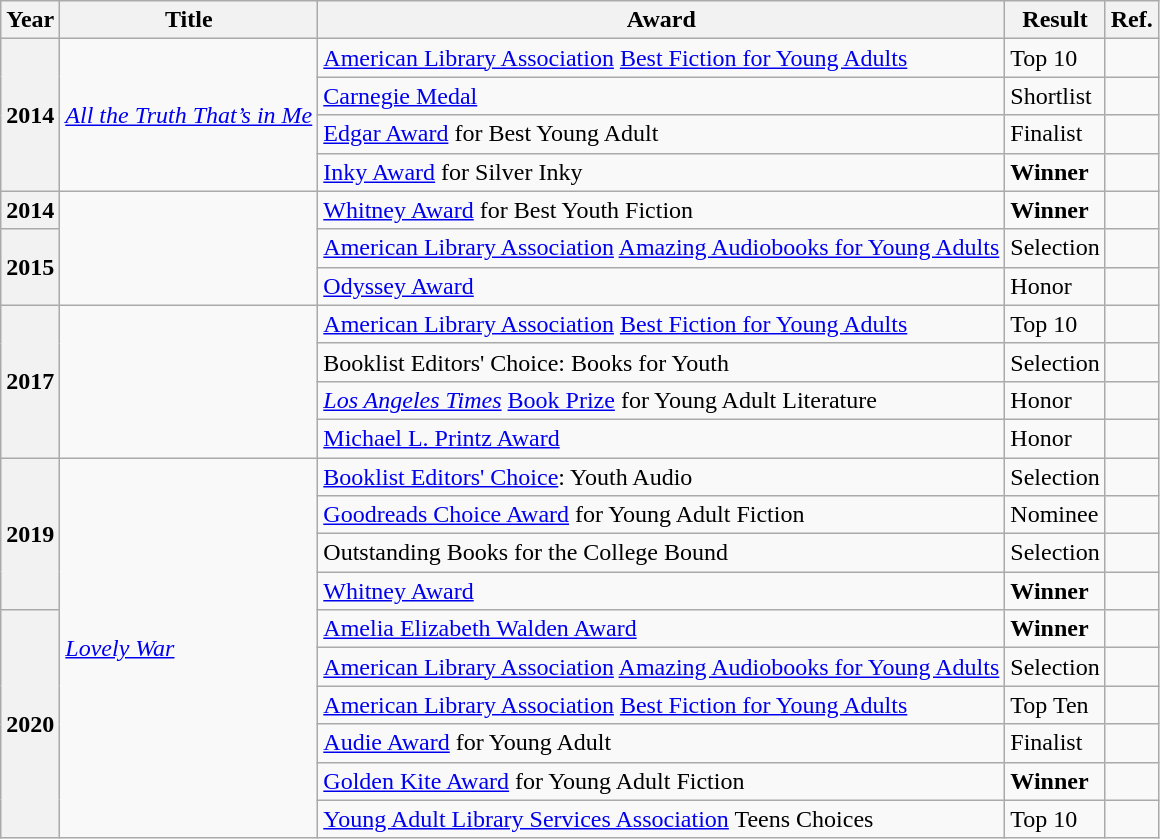<table class="wikitable sortable mw-collapsible">
<tr>
<th>Year</th>
<th>Title</th>
<th>Award</th>
<th>Result</th>
<th>Ref.</th>
</tr>
<tr>
<th rowspan="4">2014</th>
<td rowspan="4"><em><a href='#'>All the Truth That’s in Me</a></em></td>
<td><a href='#'>American Library Association</a> <a href='#'>Best Fiction for Young Adults</a></td>
<td>Top 10</td>
<td></td>
</tr>
<tr>
<td><a href='#'>Carnegie Medal</a></td>
<td>Shortlist</td>
<td></td>
</tr>
<tr>
<td><a href='#'>Edgar Award</a> for Best Young Adult</td>
<td>Finalist</td>
<td></td>
</tr>
<tr>
<td><a href='#'>Inky Award</a> for Silver Inky</td>
<td><strong>Winner</strong></td>
<td></td>
</tr>
<tr>
<th>2014</th>
<td rowspan="3"><em></em></td>
<td><a href='#'>Whitney Award</a> for Best Youth Fiction</td>
<td><strong>Winner</strong></td>
<td></td>
</tr>
<tr>
<th rowspan="2">2015</th>
<td><a href='#'>American Library Association</a> <a href='#'>Amazing Audiobooks for Young Adults</a></td>
<td>Selection</td>
<td></td>
</tr>
<tr>
<td><a href='#'>Odyssey Award</a></td>
<td>Honor</td>
<td></td>
</tr>
<tr>
<th rowspan="4">2017</th>
<td rowspan="4"><em></em></td>
<td><a href='#'>American Library Association</a> <a href='#'>Best Fiction for Young Adults</a></td>
<td>Top 10</td>
<td></td>
</tr>
<tr>
<td>Booklist Editors' Choice: Books for Youth</td>
<td>Selection</td>
<td></td>
</tr>
<tr>
<td><em><a href='#'>Los Angeles Times</a></em> <a href='#'>Book Prize</a> for Young Adult Literature</td>
<td>Honor</td>
<td></td>
</tr>
<tr>
<td><a href='#'>Michael L. Printz Award</a></td>
<td>Honor</td>
<td></td>
</tr>
<tr>
<th rowspan="4">2019</th>
<td rowspan="10"><em><a href='#'>Lovely War</a></em></td>
<td><a href='#'>Booklist Editors' Choice</a>: Youth Audio</td>
<td>Selection</td>
<td></td>
</tr>
<tr>
<td><a href='#'>Goodreads Choice Award</a> for Young Adult Fiction</td>
<td>Nominee</td>
<td></td>
</tr>
<tr>
<td>Outstanding Books for the College Bound</td>
<td>Selection</td>
<td></td>
</tr>
<tr>
<td><a href='#'>Whitney Award</a></td>
<td><strong>Winner</strong></td>
<td></td>
</tr>
<tr>
<th rowspan="6">2020</th>
<td><a href='#'>Amelia Elizabeth Walden Award</a></td>
<td><strong>Winner</strong></td>
<td></td>
</tr>
<tr>
<td><a href='#'>American Library Association</a> <a href='#'>Amazing Audiobooks for Young Adults</a></td>
<td>Selection</td>
<td></td>
</tr>
<tr>
<td><a href='#'>American Library Association</a> <a href='#'>Best Fiction for Young Adults</a></td>
<td>Top Ten</td>
<td></td>
</tr>
<tr>
<td><a href='#'>Audie Award</a> for Young Adult</td>
<td>Finalist</td>
<td></td>
</tr>
<tr>
<td><a href='#'>Golden Kite Award</a> for Young Adult Fiction</td>
<td><strong>Winner</strong></td>
<td></td>
</tr>
<tr>
<td><a href='#'>Young Adult Library Services Association</a> Teens Choices</td>
<td>Top 10</td>
<td></td>
</tr>
</table>
